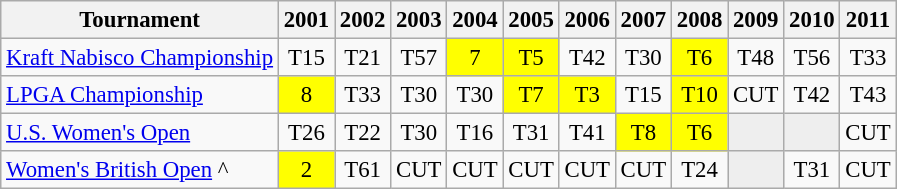<table class="wikitable" style="font-size:95%;text-align:center;">
<tr>
<th>Tournament</th>
<th>2001</th>
<th>2002</th>
<th>2003</th>
<th>2004</th>
<th>2005</th>
<th>2006</th>
<th>2007</th>
<th>2008</th>
<th>2009</th>
<th>2010</th>
<th>2011</th>
</tr>
<tr>
<td align=left><a href='#'>Kraft Nabisco Championship</a></td>
<td>T15</td>
<td>T21</td>
<td>T57</td>
<td style="background:yellow;">7</td>
<td style="background:yellow;">T5</td>
<td>T42</td>
<td>T30</td>
<td style="background:yellow;">T6</td>
<td>T48</td>
<td>T56</td>
<td>T33</td>
</tr>
<tr>
<td align=left><a href='#'>LPGA Championship</a></td>
<td style="background:yellow;">8</td>
<td>T33</td>
<td>T30</td>
<td>T30</td>
<td style="background:yellow;">T7</td>
<td style="background:yellow;">T3</td>
<td>T15</td>
<td style="background:yellow;">T10</td>
<td>CUT</td>
<td>T42</td>
<td>T43</td>
</tr>
<tr>
<td align=left><a href='#'>U.S. Women's Open</a></td>
<td>T26</td>
<td>T22</td>
<td>T30</td>
<td>T16</td>
<td>T31</td>
<td>T41</td>
<td style="background:yellow;">T8</td>
<td style="background:yellow;">T6</td>
<td style="background:#eeeeee;"></td>
<td style="background:#eeeeee;"></td>
<td>CUT</td>
</tr>
<tr>
<td align=left><a href='#'>Women's British Open</a> ^</td>
<td style="background:yellow;">2</td>
<td>T61</td>
<td>CUT</td>
<td>CUT</td>
<td>CUT</td>
<td>CUT</td>
<td>CUT</td>
<td>T24</td>
<td style="background:#eeeeee;"></td>
<td>T31</td>
<td>CUT</td>
</tr>
</table>
